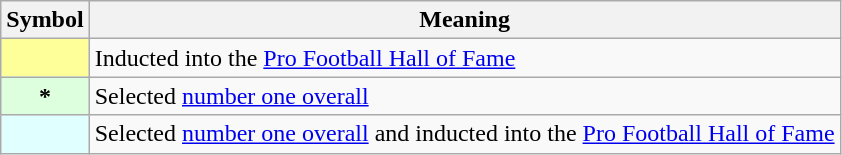<table class="wikitable plainrowheaders" border="1">
<tr>
<th scope="col">Symbol</th>
<th scope="col">Meaning</th>
</tr>
<tr>
<th scope="row" style="text-align:center; background:#FFFF99;"></th>
<td>Inducted into the <a href='#'>Pro Football Hall of Fame</a></td>
</tr>
<tr>
<th scope="row" style="text-align:center; background:#DDFFDD;">*</th>
<td>Selected <a href='#'>number one overall</a></td>
</tr>
<tr>
<th scope="row" style="text-align:center; background:#E0FFFF;"></th>
<td>Selected <a href='#'>number one overall</a> and inducted into the <a href='#'>Pro Football Hall of Fame</a></td>
</tr>
</table>
